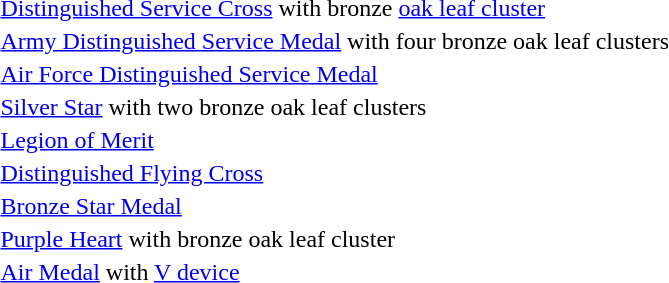<table>
<tr>
<td></td>
<td><a href='#'>Distinguished Service Cross</a> with bronze <a href='#'>oak leaf cluster</a></td>
</tr>
<tr>
<td></td>
<td><a href='#'>Army Distinguished Service Medal</a> with four bronze oak leaf clusters</td>
</tr>
<tr>
<td></td>
<td><a href='#'>Air Force Distinguished Service Medal</a></td>
</tr>
<tr>
<td></td>
<td><a href='#'>Silver Star</a> with two bronze oak leaf clusters</td>
</tr>
<tr>
<td></td>
<td><a href='#'>Legion of Merit</a></td>
</tr>
<tr>
<td></td>
<td><a href='#'>Distinguished Flying Cross</a></td>
</tr>
<tr>
<td></td>
<td><a href='#'>Bronze Star Medal</a></td>
</tr>
<tr>
<td></td>
<td><a href='#'>Purple Heart</a> with bronze oak leaf cluster</td>
</tr>
<tr>
<td></td>
<td><a href='#'>Air Medal</a> with <a href='#'>V device</a></td>
</tr>
</table>
